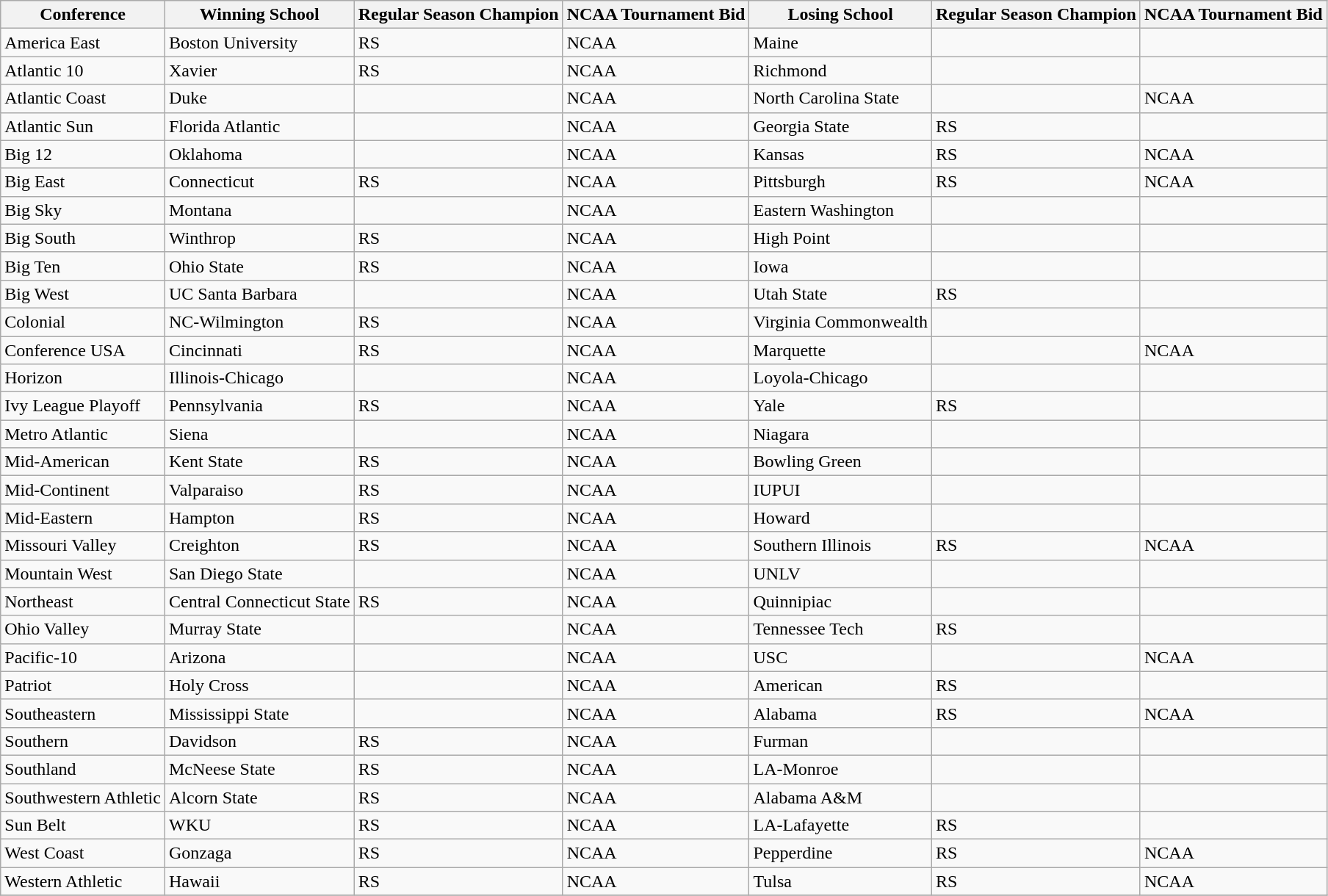<table class="wikitable">
<tr>
<th>Conference</th>
<th>Winning School</th>
<th>Regular Season Champion</th>
<th>NCAA Tournament Bid</th>
<th>Losing School</th>
<th>Regular Season Champion</th>
<th>NCAA Tournament Bid</th>
</tr>
<tr>
<td>America East</td>
<td>Boston University</td>
<td>RS</td>
<td>NCAA</td>
<td>Maine</td>
<td></td>
<td></td>
</tr>
<tr>
<td>Atlantic 10</td>
<td>Xavier</td>
<td>RS</td>
<td>NCAA</td>
<td>Richmond</td>
<td></td>
<td></td>
</tr>
<tr>
<td>Atlantic Coast</td>
<td>Duke</td>
<td></td>
<td>NCAA</td>
<td>North Carolina State</td>
<td></td>
<td>NCAA</td>
</tr>
<tr>
<td>Atlantic Sun</td>
<td>Florida Atlantic</td>
<td></td>
<td>NCAA</td>
<td>Georgia State</td>
<td>RS</td>
<td></td>
</tr>
<tr>
<td>Big 12</td>
<td>Oklahoma</td>
<td></td>
<td>NCAA</td>
<td>Kansas</td>
<td>RS</td>
<td>NCAA</td>
</tr>
<tr>
<td>Big East</td>
<td>Connecticut</td>
<td>RS</td>
<td>NCAA</td>
<td>Pittsburgh</td>
<td>RS</td>
<td>NCAA</td>
</tr>
<tr>
<td>Big Sky</td>
<td>Montana</td>
<td></td>
<td>NCAA</td>
<td>Eastern Washington</td>
<td></td>
<td></td>
</tr>
<tr>
<td>Big South</td>
<td>Winthrop</td>
<td>RS</td>
<td>NCAA</td>
<td>High Point</td>
<td></td>
<td></td>
</tr>
<tr>
<td>Big Ten</td>
<td>Ohio State</td>
<td>RS</td>
<td>NCAA</td>
<td>Iowa</td>
<td></td>
<td></td>
</tr>
<tr>
<td>Big West</td>
<td>UC Santa Barbara</td>
<td></td>
<td>NCAA</td>
<td>Utah State</td>
<td>RS</td>
<td></td>
</tr>
<tr>
<td>Colonial</td>
<td>NC-Wilmington</td>
<td>RS</td>
<td>NCAA</td>
<td>Virginia Commonwealth</td>
<td></td>
<td></td>
</tr>
<tr>
<td>Conference USA</td>
<td>Cincinnati</td>
<td>RS</td>
<td>NCAA</td>
<td>Marquette</td>
<td></td>
<td>NCAA</td>
</tr>
<tr>
<td>Horizon</td>
<td>Illinois-Chicago</td>
<td></td>
<td>NCAA</td>
<td>Loyola-Chicago</td>
<td></td>
<td></td>
</tr>
<tr>
<td>Ivy League Playoff</td>
<td>Pennsylvania</td>
<td>RS</td>
<td>NCAA</td>
<td>Yale</td>
<td>RS</td>
<td></td>
</tr>
<tr>
<td>Metro Atlantic</td>
<td>Siena</td>
<td></td>
<td>NCAA</td>
<td>Niagara</td>
<td></td>
<td></td>
</tr>
<tr>
<td>Mid-American</td>
<td>Kent State</td>
<td>RS</td>
<td>NCAA</td>
<td>Bowling Green</td>
<td></td>
<td></td>
</tr>
<tr>
<td>Mid-Continent</td>
<td>Valparaiso</td>
<td>RS</td>
<td>NCAA</td>
<td>IUPUI</td>
<td></td>
<td></td>
</tr>
<tr>
<td>Mid-Eastern</td>
<td>Hampton</td>
<td>RS</td>
<td>NCAA</td>
<td>Howard</td>
<td></td>
<td></td>
</tr>
<tr>
<td>Missouri Valley</td>
<td>Creighton</td>
<td>RS</td>
<td>NCAA</td>
<td>Southern Illinois</td>
<td>RS</td>
<td>NCAA</td>
</tr>
<tr>
<td>Mountain West</td>
<td>San Diego State</td>
<td></td>
<td>NCAA</td>
<td>UNLV</td>
<td></td>
<td></td>
</tr>
<tr>
<td>Northeast</td>
<td>Central Connecticut State</td>
<td>RS</td>
<td>NCAA</td>
<td>Quinnipiac</td>
<td></td>
<td></td>
</tr>
<tr>
<td>Ohio Valley</td>
<td>Murray State</td>
<td></td>
<td>NCAA</td>
<td>Tennessee Tech</td>
<td>RS</td>
<td></td>
</tr>
<tr>
<td>Pacific-10</td>
<td>Arizona</td>
<td></td>
<td>NCAA</td>
<td>USC</td>
<td></td>
<td>NCAA</td>
</tr>
<tr>
<td>Patriot</td>
<td>Holy Cross</td>
<td></td>
<td>NCAA</td>
<td>American</td>
<td>RS</td>
<td></td>
</tr>
<tr>
<td>Southeastern</td>
<td>Mississippi State</td>
<td></td>
<td>NCAA</td>
<td>Alabama</td>
<td>RS</td>
<td>NCAA</td>
</tr>
<tr>
<td>Southern</td>
<td>Davidson</td>
<td>RS</td>
<td>NCAA</td>
<td>Furman</td>
<td></td>
<td></td>
</tr>
<tr>
<td>Southland</td>
<td>McNeese State</td>
<td>RS</td>
<td>NCAA</td>
<td>LA-Monroe</td>
<td></td>
<td></td>
</tr>
<tr>
<td>Southwestern Athletic</td>
<td>Alcorn State</td>
<td>RS</td>
<td>NCAA</td>
<td>Alabama A&M</td>
<td></td>
<td></td>
</tr>
<tr>
<td>Sun Belt</td>
<td>WKU</td>
<td>RS</td>
<td>NCAA</td>
<td>LA-Lafayette</td>
<td>RS</td>
<td></td>
</tr>
<tr>
<td>West Coast</td>
<td>Gonzaga</td>
<td>RS</td>
<td>NCAA</td>
<td>Pepperdine</td>
<td>RS</td>
<td>NCAA</td>
</tr>
<tr>
<td>Western Athletic</td>
<td>Hawaii</td>
<td>RS</td>
<td>NCAA</td>
<td>Tulsa</td>
<td>RS</td>
<td>NCAA</td>
</tr>
<tr>
</tr>
</table>
